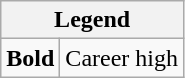<table class="wikitable mw-collapsible mw-collapsed">
<tr>
<th colspan="2">Legend</th>
</tr>
<tr>
<td><strong>Bold</strong></td>
<td>Career high</td>
</tr>
</table>
